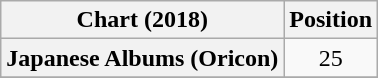<table class="wikitable plainrowheaders" style="text-align:center;">
<tr>
<th scope="col">Chart (2018)</th>
<th scope="col">Position</th>
</tr>
<tr>
<th scope="row">Japanese Albums (Oricon)</th>
<td>25</td>
</tr>
<tr>
</tr>
</table>
